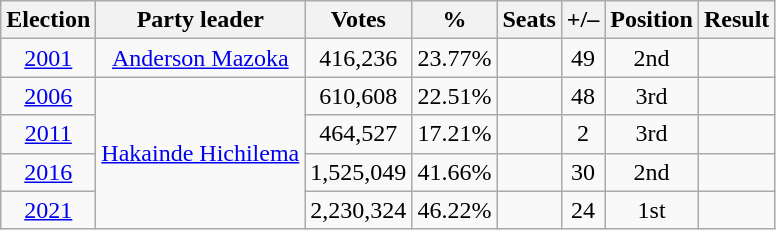<table class=wikitable style=text-align:center>
<tr>
<th>Election</th>
<th>Party leader</th>
<th>Votes</th>
<th><strong>%</strong></th>
<th>Seats</th>
<th>+/–</th>
<th>Position</th>
<th>Result</th>
</tr>
<tr>
<td><a href='#'>2001</a></td>
<td><a href='#'>Anderson Mazoka</a></td>
<td>416,236</td>
<td>23.77%</td>
<td></td>
<td> 49</td>
<td> 2nd</td>
<td></td>
</tr>
<tr>
<td><a href='#'>2006</a></td>
<td rowspan="4"><a href='#'>Hakainde Hichilema</a></td>
<td>610,608<br></td>
<td>22.51%</td>
<td></td>
<td> 48</td>
<td> 3rd</td>
<td></td>
</tr>
<tr>
<td><a href='#'>2011</a></td>
<td>464,527</td>
<td>17.21%</td>
<td></td>
<td> 2</td>
<td> 3rd</td>
<td></td>
</tr>
<tr>
<td><a href='#'>2016</a></td>
<td>1,525,049</td>
<td>41.66%</td>
<td></td>
<td> 30</td>
<td> 2nd</td>
<td></td>
</tr>
<tr>
<td><a href='#'>2021</a></td>
<td>2,230,324</td>
<td>46.22%</td>
<td></td>
<td> 24</td>
<td> 1st</td>
<td></td>
</tr>
</table>
